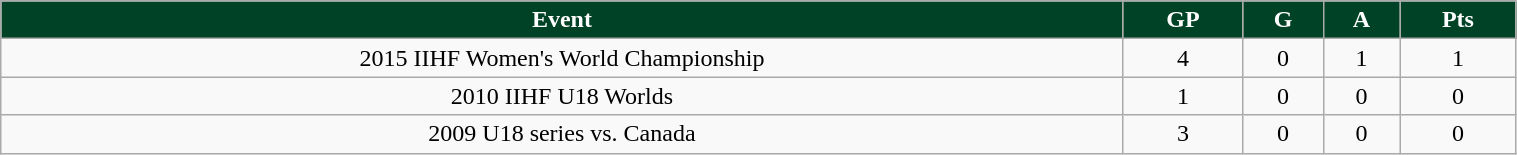<table class="wikitable" style="width:80%;">
<tr style="text-align:center; background:#004225;color:white;">
<td><strong>Event</strong></td>
<td><strong>GP</strong></td>
<td><strong>G</strong></td>
<td><strong>A</strong></td>
<td><strong>Pts</strong></td>
</tr>
<tr style="text-align:center;" bgcolor="">
<td>2015 IIHF Women's World Championship</td>
<td>4</td>
<td>0</td>
<td>1</td>
<td>1</td>
</tr>
<tr style="text-align:center;" bgcolor="">
<td>2010 IIHF U18 Worlds</td>
<td>1</td>
<td>0</td>
<td>0</td>
<td>0</td>
</tr>
<tr style="text-align:center;" bgcolor="">
<td>2009 U18 series vs. Canada</td>
<td>3</td>
<td>0</td>
<td>0</td>
<td>0</td>
</tr>
</table>
